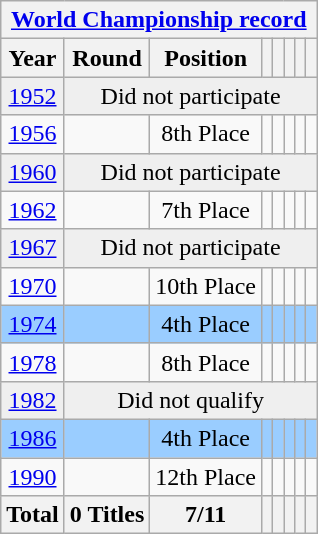<table class="wikitable" style="text-align: center;">
<tr>
<th colspan=8><a href='#'>World Championship record</a></th>
</tr>
<tr>
<th>Year</th>
<th>Round</th>
<th>Position</th>
<th></th>
<th></th>
<th></th>
<th></th>
<th></th>
</tr>
<tr bgcolor="efefef">
<td> <a href='#'>1952</a></td>
<td colspan=7 align=center>Did not participate</td>
</tr>
<tr>
<td> <a href='#'>1956</a></td>
<td></td>
<td>8th Place</td>
<td></td>
<td></td>
<td></td>
<td></td>
<td></td>
</tr>
<tr bgcolor="efefef">
<td> <a href='#'>1960</a></td>
<td colspan=7 rowspan=1 align=center>Did not participate</td>
</tr>
<tr>
<td> <a href='#'>1962</a></td>
<td></td>
<td>7th Place</td>
<td></td>
<td></td>
<td></td>
<td></td>
<td></td>
</tr>
<tr bgcolor="efefef">
<td> <a href='#'>1967</a></td>
<td colspan=7 rowspan=1 align=center>Did not participate</td>
</tr>
<tr>
<td> <a href='#'>1970</a></td>
<td></td>
<td>10th Place</td>
<td></td>
<td></td>
<td></td>
<td></td>
<td></td>
</tr>
<tr bgcolor="#9acdff">
<td> <a href='#'>1974</a></td>
<td></td>
<td>4th Place</td>
<td></td>
<td></td>
<td></td>
<td></td>
<td></td>
</tr>
<tr>
<td> <a href='#'>1978</a></td>
<td></td>
<td>8th Place</td>
<td></td>
<td></td>
<td></td>
<td></td>
<td></td>
</tr>
<tr bgcolor="efefef">
<td> <a href='#'>1982</a></td>
<td colspan= 7 rowspan=1 align=center>Did not qualify</td>
</tr>
<tr bgcolor="#9acdff">
<td> <a href='#'>1986</a></td>
<td></td>
<td>4th Place</td>
<td></td>
<td></td>
<td></td>
<td></td>
<td></td>
</tr>
<tr>
<td> <a href='#'>1990</a></td>
<td></td>
<td>12th Place</td>
<td></td>
<td></td>
<td></td>
<td></td>
<td></td>
</tr>
<tr>
<th>Total</th>
<th>0 Titles</th>
<th>7/11</th>
<th></th>
<th></th>
<th></th>
<th></th>
<th></th>
</tr>
</table>
